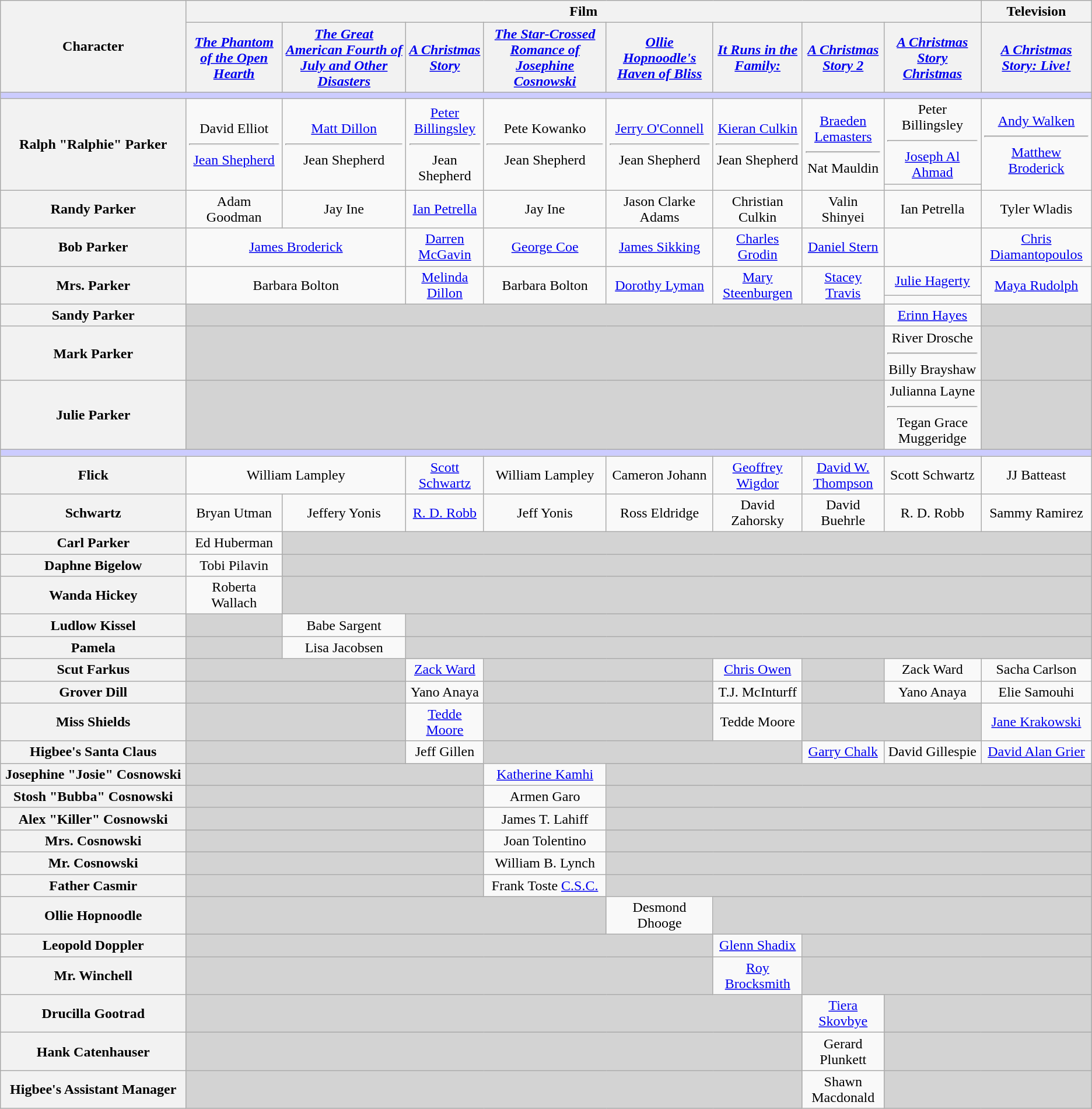<table class="wikitable" style="text-align:center;">
<tr>
<th scope="col" rowspan="2" style="width:17%;">Character</th>
<th scope="col" colspan="8" style="text-align:center;">Film</th>
<th scope="col" style="text-align:center;">Television</th>
</tr>
<tr>
<th scope="col" style="text-align:center;"><em><a href='#'>The Phantom of the Open Hearth</a></em></th>
<th scope="col" style="text-align:center;"><em><a href='#'>The Great American Fourth of July and Other Disasters</a></em></th>
<th scope="col" style="text-align:center;"><em><a href='#'>A Christmas Story</a></em></th>
<th scope="col" style="text-align:center;"><em><a href='#'>The Star-Crossed Romance of Josephine Cosnowski</a></em></th>
<th scope="col" style="text-align:center;"><em><a href='#'>Ollie Hopnoodle's Haven of Bliss</a></em></th>
<th scope="col" style="text-align:center;"><em><a href='#'>It Runs in the Family:<br></a></em></th>
<th scope="col" style="text-align:center;"><em><a href='#'>A Christmas Story 2</a></em></th>
<th scope="col" style="text-align:center;"><em><a href='#'>A Christmas Story Christmas</a></em></th>
<th scope="col" style="text-align:center;"><em><a href='#'>A Christmas Story: Live!</a></em></th>
</tr>
<tr>
<th scope="col" style="background-color:#ccccff;" colspan="10"></th>
</tr>
<tr>
<th rowspan="2">Ralph "Ralphie" Parker</th>
<td rowspan="2">David Elliot<hr><a href='#'>Jean Shepherd</a></td>
<td rowspan="2"><a href='#'>Matt Dillon</a><hr>Jean Shepherd</td>
<td rowspan="2"><a href='#'>Peter Billingsley</a><hr>Jean Shepherd</td>
<td rowspan="2">Pete Kowanko<hr>Jean Shepherd</td>
<td rowspan="2"><a href='#'>Jerry O'Connell</a><hr>Jean Shepherd</td>
<td rowspan="2"><a href='#'>Kieran Culkin</a><hr>Jean Shepherd</td>
<td rowspan="2"><a href='#'>Braeden Lemasters</a><hr>Nat Mauldin</td>
<td>Peter Billingsley<hr><a href='#'>Joseph Al Ahmad</a></td>
<td rowspan="2"><a href='#'>Andy Walken</a><hr><a href='#'>Matthew Broderick</a></td>
</tr>
<tr>
<td></td>
</tr>
<tr>
<th scope="row">Randy Parker</th>
<td>Adam Goodman</td>
<td>Jay Ine</td>
<td><a href='#'>Ian Petrella</a></td>
<td>Jay Ine</td>
<td>Jason Clarke Adams</td>
<td>Christian Culkin</td>
<td>Valin Shinyei</td>
<td>Ian Petrella</td>
<td>Tyler Wladis</td>
</tr>
<tr>
<th scope="row">Bob Parker <br></th>
<td colspan="2"><a href='#'>James Broderick</a></td>
<td><a href='#'>Darren McGavin</a></td>
<td><a href='#'>George Coe</a></td>
<td><a href='#'>James Sikking</a></td>
<td><a href='#'>Charles Grodin</a></td>
<td><a href='#'>Daniel Stern</a></td>
<td></td>
<td><a href='#'>Chris Diamantopoulos</a></td>
</tr>
<tr>
<th rowspan="2">Mrs. Parker</th>
<td rowspan="2" colspan="2">Barbara Bolton</td>
<td rowspan="2"><a href='#'>Melinda Dillon</a></td>
<td rowspan="2">Barbara Bolton</td>
<td rowspan="2"><a href='#'>Dorothy Lyman</a></td>
<td rowspan="2"><a href='#'>Mary Steenburgen</a></td>
<td rowspan="2"><a href='#'>Stacey Travis</a></td>
<td><a href='#'>Julie Hagerty</a></td>
<td rowspan="2"><a href='#'>Maya Rudolph</a></td>
</tr>
<tr>
<td></td>
</tr>
<tr>
<th scope="row">Sandy Parker</th>
<td colspan="7" style="background:lightgrey;"></td>
<td><a href='#'>Erinn Hayes</a></td>
<td style="background:lightgrey;"></td>
</tr>
<tr>
<th scope="row">Mark Parker</th>
<td colspan="7" style="background:lightgrey;"></td>
<td>River Drosche<hr>Billy Brayshaw</td>
<td style="background:lightgrey;"></td>
</tr>
<tr>
<th scope="row">Julie Parker</th>
<td colspan="7" style="background:lightgrey;"></td>
<td>Julianna Layne<hr>Tegan Grace Muggeridge</td>
<td style="background:lightgrey;"></td>
</tr>
<tr>
<th style="background-color:#ccccff;" colspan="10"></th>
</tr>
<tr>
<th scope="row">Flick</th>
<td colspan="2">William Lampley</td>
<td><a href='#'>Scott Schwartz</a></td>
<td>William Lampley</td>
<td>Cameron Johann</td>
<td><a href='#'>Geoffrey Wigdor</a></td>
<td><a href='#'>David W. Thompson</a></td>
<td>Scott Schwartz</td>
<td>JJ Batteast</td>
</tr>
<tr>
<th scope="row">Schwartz</th>
<td>Bryan Utman</td>
<td>Jeffery Yonis</td>
<td><a href='#'>R. D. Robb</a></td>
<td>Jeff Yonis</td>
<td>Ross Eldridge</td>
<td>David Zahorsky</td>
<td>David Buehrle</td>
<td>R. D. Robb</td>
<td>Sammy Ramirez</td>
</tr>
<tr>
<th scope="row">Carl Parker</th>
<td>Ed Huberman</td>
<td colspan="8" style="background:lightgrey;"></td>
</tr>
<tr>
<th scope="row">Daphne Bigelow</th>
<td>Tobi Pilavin</td>
<td colspan="8" style="background:lightgrey;"></td>
</tr>
<tr>
<th scope="row">Wanda Hickey</th>
<td>Roberta Wallach</td>
<td colspan="8" style="background:lightgrey;"></td>
</tr>
<tr>
<th scope="row">Ludlow Kissel</th>
<td style="background:lightgrey;"></td>
<td>Babe Sargent</td>
<td colspan="7" style="background:lightgrey;"></td>
</tr>
<tr>
<th scope="row">Pamela</th>
<td style="background:lightgrey;"></td>
<td>Lisa Jacobsen</td>
<td colspan="7" style="background:lightgrey;"></td>
</tr>
<tr>
<th scope="row">Scut Farkus</th>
<td colspan="2" style="background:lightgrey;"></td>
<td><a href='#'>Zack Ward</a></td>
<td colspan="2" style="background:lightgrey;"></td>
<td><a href='#'>Chris Owen</a></td>
<td style="background:lightgrey;"></td>
<td>Zack Ward</td>
<td>Sacha Carlson</td>
</tr>
<tr>
<th scope="row">Grover Dill</th>
<td colspan="2" style="background:lightgrey;"></td>
<td>Yano Anaya</td>
<td colspan="2" style="background:lightgrey;"></td>
<td>T.J. McInturff</td>
<td colspan="1" style="background:lightgrey;"></td>
<td>Yano Anaya</td>
<td>Elie Samouhi</td>
</tr>
<tr>
<th scope="row">Miss Shields</th>
<td colspan="2" style="background:lightgrey;"></td>
<td><a href='#'>Tedde Moore</a></td>
<td colspan="2" style="background:lightgrey;"></td>
<td>Tedde Moore</td>
<td colspan="2" style="background:lightgrey;"></td>
<td><a href='#'>Jane Krakowski</a></td>
</tr>
<tr>
<th scope="row">Higbee's Santa Claus</th>
<td colspan="2" style="background:lightgrey;"></td>
<td>Jeff Gillen</td>
<td colspan="3" style="background:lightgrey;"></td>
<td><a href='#'>Garry Chalk</a></td>
<td>David Gillespie</td>
<td><a href='#'>David Alan Grier</a></td>
</tr>
<tr>
<th scope="row">Josephine "Josie" Cosnowski</th>
<td colspan="3" style="background:lightgrey;"></td>
<td><a href='#'>Katherine Kamhi</a></td>
<td colspan="5" style="background:lightgrey;"></td>
</tr>
<tr>
<th scope="row">Stosh "Bubba" Cosnowski</th>
<td colspan="3" style="background:lightgrey;"></td>
<td>Armen Garo</td>
<td colspan="5" style="background:lightgrey;"></td>
</tr>
<tr>
<th scope="row">Alex "Killer" Cosnowski</th>
<td colspan="3" style="background:lightgrey;"></td>
<td>James T. Lahiff</td>
<td colspan="5" style="background:lightgrey;"></td>
</tr>
<tr>
<th scope="row">Mrs. Cosnowski</th>
<td colspan="3" style="background:lightgrey;"></td>
<td>Joan Tolentino</td>
<td colspan="5" style="background:lightgrey;"></td>
</tr>
<tr>
<th scope="row">Mr. Cosnowski</th>
<td colspan="3" style="background:lightgrey;"></td>
<td>William B. Lynch</td>
<td colspan="5" style="background:lightgrey;"></td>
</tr>
<tr>
<th scope="row">Father Casmir</th>
<td colspan="3" style="background:lightgrey;"></td>
<td>Frank Toste <a href='#'>C.S.C.</a></td>
<td colspan="5" style="background:lightgrey;"></td>
</tr>
<tr>
<th scope="row">Ollie Hopnoodle</th>
<td colspan="4" style="background:lightgrey;"></td>
<td>Desmond Dhooge</td>
<td colspan="4" style="background:lightgrey;"></td>
</tr>
<tr>
<th scope="row">Leopold Doppler</th>
<td colspan="5" style="background:lightgrey;"></td>
<td><a href='#'>Glenn Shadix</a></td>
<td colspan="3" style="background:lightgrey;"></td>
</tr>
<tr>
<th scope="row">Mr. Winchell</th>
<td colspan="5" style="background:lightgrey;"></td>
<td><a href='#'>Roy Brocksmith</a></td>
<td colspan="3" style="background:lightgrey;"></td>
</tr>
<tr>
<th scope="row">Drucilla Gootrad</th>
<td colspan="6" style="background:lightgrey;"></td>
<td><a href='#'>Tiera Skovbye</a></td>
<td colspan="2" style="background:lightgrey;"></td>
</tr>
<tr>
<th scope="row">Hank Catenhauser</th>
<td colspan="6" style="background:lightgrey;"></td>
<td>Gerard Plunkett</td>
<td colspan="2" style="background:lightgrey;"></td>
</tr>
<tr>
<th scope="row">Higbee's Assistant Manager</th>
<td colspan="6" style="background:lightgrey;"></td>
<td>Shawn Macdonald</td>
<td colspan="2" style="background:lightgrey;"></td>
</tr>
</table>
